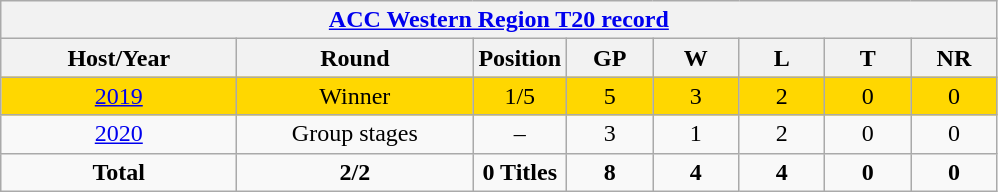<table class="wikitable" style="text-align: center;">
<tr>
<th colspan=8><a href='#'>ACC Western Region T20 record</a></th>
</tr>
<tr>
<th width=150>Host/Year</th>
<th width=150>Round</th>
<th width=50>Position</th>
<th width=50>GP</th>
<th width=50>W</th>
<th width=50>L</th>
<th width=50>T</th>
<th width=50>NR</th>
</tr>
<tr bgcolor=gold>
<td> <a href='#'>2019</a></td>
<td>Winner</td>
<td>1/5</td>
<td>5</td>
<td>3</td>
<td>2</td>
<td>0</td>
<td>0</td>
</tr>
<tr>
<td> <a href='#'>2020</a></td>
<td>Group stages</td>
<td>–</td>
<td>3</td>
<td>1</td>
<td>2</td>
<td>0</td>
<td>0</td>
</tr>
<tr>
<td><strong>Total</strong></td>
<td><strong>2/2</strong></td>
<td><strong>0 Titles</strong></td>
<td><strong>8</strong></td>
<td><strong>4</strong></td>
<td><strong>4</strong></td>
<td><strong>0</strong></td>
<td><strong>0</strong></td>
</tr>
</table>
